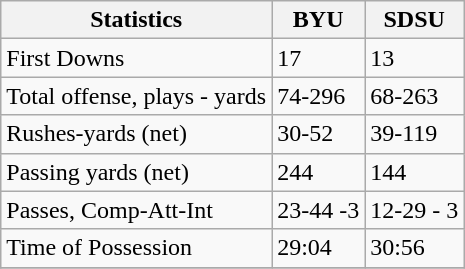<table class="wikitable">
<tr>
<th>Statistics</th>
<th>BYU</th>
<th>SDSU</th>
</tr>
<tr>
<td>First Downs</td>
<td>17</td>
<td>13</td>
</tr>
<tr>
<td>Total offense, plays - yards</td>
<td>74-296</td>
<td>68-263</td>
</tr>
<tr>
<td>Rushes-yards (net)</td>
<td>30-52</td>
<td>39-119</td>
</tr>
<tr>
<td>Passing yards (net)</td>
<td>244</td>
<td>144</td>
</tr>
<tr>
<td>Passes, Comp-Att-Int</td>
<td>23-44 -3</td>
<td>12-29 - 3</td>
</tr>
<tr>
<td>Time of Possession</td>
<td>29:04</td>
<td>30:56</td>
</tr>
<tr>
</tr>
</table>
